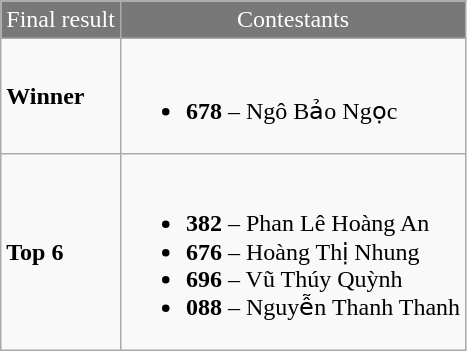<table class="wikitable">
<tr bgcolor="#787878" style="color:#FFFFFF" align="center">
<td>Final result</td>
<td>Contestants</td>
</tr>
<tr>
<td><strong>Winner</strong></td>
<td><br><ul><li><strong>678</strong> – Ngô Bảo Ngọc</li></ul></td>
</tr>
<tr>
<td><strong>Top 6</strong></td>
<td><br><ul><li><strong>382</strong> – Phan Lê Hoàng An</li><li><strong>676</strong> – Hoàng Thị Nhung</li><li><strong>696</strong> – Vũ Thúy Quỳnh</li><li><strong>088</strong> – Nguyễn Thanh Thanh</li></ul></td>
</tr>
</table>
